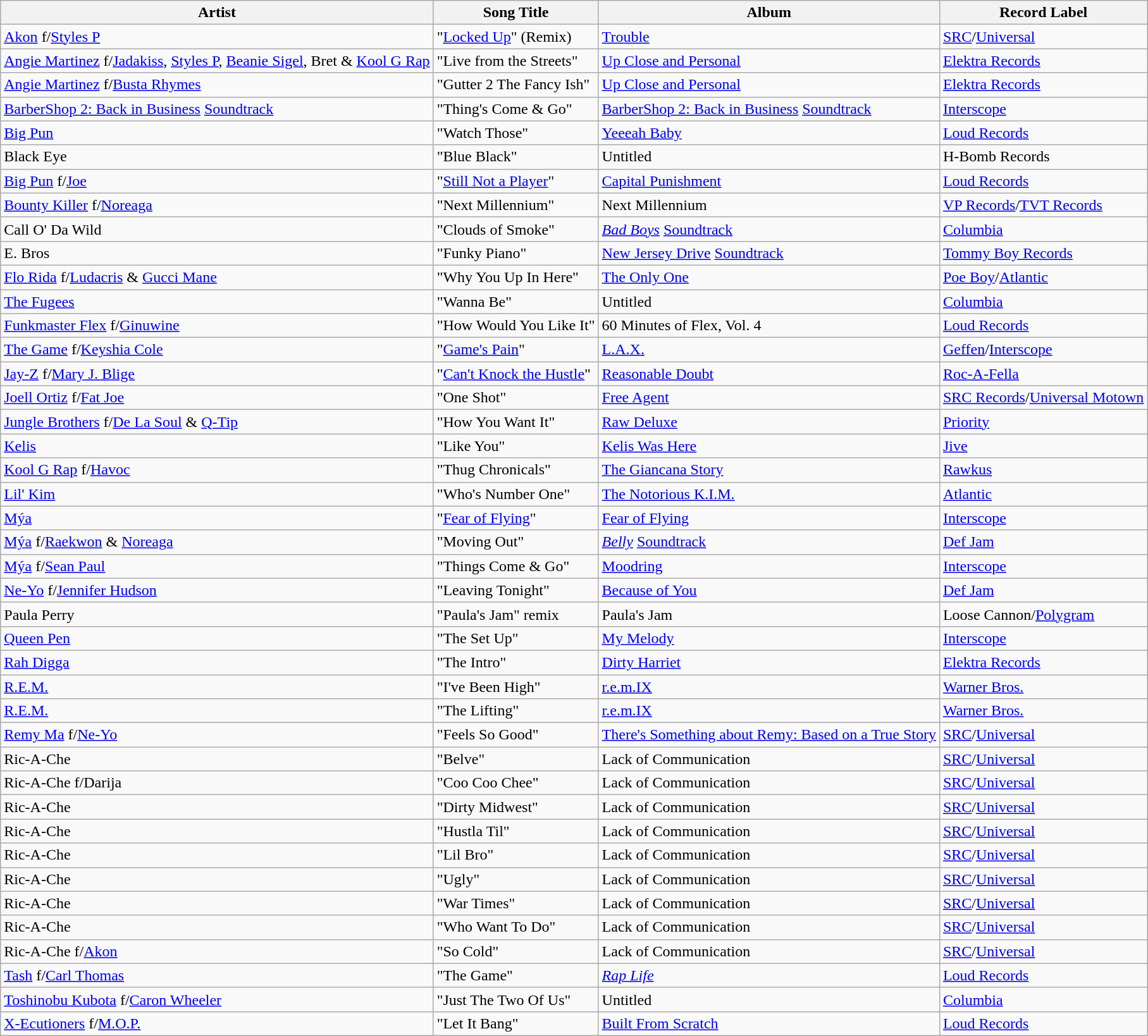<table class="wikitable">
<tr>
<th>Artist</th>
<th>Song Title</th>
<th>Album</th>
<th>Record Label</th>
</tr>
<tr>
<td><a href='#'>Akon</a> f/<a href='#'>Styles P</a></td>
<td>"<a href='#'>Locked Up</a>" (Remix)</td>
<td><a href='#'>Trouble</a></td>
<td><a href='#'>SRC</a>/<a href='#'>Universal</a></td>
</tr>
<tr>
<td><a href='#'>Angie Martinez</a> f/<a href='#'>Jadakiss</a>, <a href='#'>Styles P</a>, <a href='#'>Beanie Sigel</a>, Bret & <a href='#'>Kool G Rap</a></td>
<td>"Live from the Streets"</td>
<td><a href='#'>Up Close and Personal</a></td>
<td><a href='#'>Elektra Records</a></td>
</tr>
<tr>
<td><a href='#'>Angie Martinez</a> f/<a href='#'>Busta Rhymes</a></td>
<td>"Gutter 2 The Fancy Ish"</td>
<td><a href='#'>Up Close and Personal</a></td>
<td><a href='#'>Elektra Records</a></td>
</tr>
<tr>
<td><a href='#'>BarberShop 2: Back in Business</a> <a href='#'>Soundtrack</a></td>
<td>"Thing's Come & Go"</td>
<td><a href='#'>BarberShop 2: Back in Business</a> <a href='#'>Soundtrack</a></td>
<td><a href='#'>Interscope</a></td>
</tr>
<tr>
<td><a href='#'>Big Pun</a></td>
<td>"Watch Those"</td>
<td><a href='#'>Yeeeah Baby</a></td>
<td><a href='#'>Loud Records</a></td>
</tr>
<tr>
<td>Black Eye</td>
<td>"Blue Black"</td>
<td>Untitled</td>
<td>H-Bomb Records</td>
</tr>
<tr>
<td><a href='#'>Big Pun</a> f/<a href='#'>Joe</a></td>
<td>"<a href='#'>Still Not a Player</a>"</td>
<td><a href='#'>Capital Punishment</a></td>
<td><a href='#'>Loud Records</a></td>
</tr>
<tr>
<td><a href='#'>Bounty Killer</a> f/<a href='#'>Noreaga</a></td>
<td>"Next Millennium"</td>
<td>Next Millennium</td>
<td><a href='#'>VP Records</a>/<a href='#'>TVT Records</a></td>
</tr>
<tr>
<td>Call O' Da Wild</td>
<td>"Clouds of Smoke"</td>
<td><em><a href='#'>Bad Boys</a></em> <a href='#'>Soundtrack</a></td>
<td><a href='#'>Columbia</a></td>
</tr>
<tr>
<td>E. Bros</td>
<td>"Funky Piano"</td>
<td><a href='#'>New Jersey Drive</a> <a href='#'>Soundtrack</a></td>
<td><a href='#'>Tommy Boy Records</a></td>
</tr>
<tr>
<td><a href='#'>Flo Rida</a> f/<a href='#'>Ludacris</a> & <a href='#'>Gucci Mane</a></td>
<td>"Why You Up In Here"</td>
<td><a href='#'>The Only One</a></td>
<td><a href='#'>Poe Boy</a>/<a href='#'>Atlantic</a></td>
</tr>
<tr>
<td><a href='#'>The Fugees</a></td>
<td>"Wanna Be"</td>
<td>Untitled</td>
<td><a href='#'>Columbia</a></td>
</tr>
<tr>
<td><a href='#'>Funkmaster Flex</a> f/<a href='#'>Ginuwine</a></td>
<td>"How Would You Like It"</td>
<td>60 Minutes of Flex, Vol. 4</td>
<td><a href='#'>Loud Records</a></td>
</tr>
<tr>
<td><a href='#'>The Game</a> f/<a href='#'>Keyshia Cole</a></td>
<td>"<a href='#'>Game's Pain</a>"</td>
<td><a href='#'>L.A.X.</a></td>
<td><a href='#'>Geffen</a>/<a href='#'>Interscope</a></td>
</tr>
<tr>
<td><a href='#'>Jay-Z</a> f/<a href='#'>Mary J. Blige</a></td>
<td>"<a href='#'>Can't Knock the Hustle</a>"</td>
<td><a href='#'>Reasonable Doubt</a></td>
<td><a href='#'>Roc-A-Fella</a></td>
</tr>
<tr>
<td><a href='#'>Joell Ortiz</a> f/<a href='#'>Fat Joe</a></td>
<td>"One Shot"</td>
<td><a href='#'>Free Agent</a></td>
<td><a href='#'>SRC Records</a>/<a href='#'>Universal Motown</a></td>
</tr>
<tr>
<td><a href='#'>Jungle Brothers</a> f/<a href='#'>De La Soul</a> & <a href='#'>Q-Tip</a></td>
<td>"How You Want It"</td>
<td><a href='#'>Raw Deluxe</a></td>
<td><a href='#'>Priority</a></td>
</tr>
<tr>
<td><a href='#'>Kelis</a></td>
<td>"Like You"</td>
<td><a href='#'>Kelis Was Here</a></td>
<td><a href='#'>Jive</a></td>
</tr>
<tr>
<td><a href='#'>Kool G Rap</a> f/<a href='#'>Havoc</a></td>
<td>"Thug Chronicals"</td>
<td><a href='#'>The Giancana Story</a></td>
<td><a href='#'>Rawkus</a></td>
</tr>
<tr>
<td><a href='#'>Lil' Kim</a></td>
<td>"Who's Number One"</td>
<td><a href='#'>The Notorious K.I.M.</a></td>
<td><a href='#'>Atlantic</a></td>
</tr>
<tr>
<td><a href='#'>Mýa</a></td>
<td>"<a href='#'>Fear of Flying</a>"</td>
<td><a href='#'>Fear of Flying</a></td>
<td><a href='#'>Interscope</a></td>
</tr>
<tr>
<td><a href='#'>Mýa</a> f/<a href='#'>Raekwon</a> & <a href='#'>Noreaga</a></td>
<td>"Moving Out"</td>
<td><em><a href='#'>Belly</a></em> <a href='#'>Soundtrack</a></td>
<td><a href='#'>Def Jam</a></td>
</tr>
<tr>
<td><a href='#'>Mýa</a> f/<a href='#'>Sean Paul</a></td>
<td>"Things Come & Go"</td>
<td><a href='#'>Moodring</a></td>
<td><a href='#'>Interscope</a></td>
</tr>
<tr>
<td><a href='#'>Ne-Yo</a> f/<a href='#'>Jennifer Hudson</a></td>
<td>"Leaving Tonight"</td>
<td><a href='#'>Because of You</a></td>
<td><a href='#'>Def Jam</a></td>
</tr>
<tr>
<td>Paula Perry</td>
<td>"Paula's Jam" remix</td>
<td>Paula's Jam</td>
<td>Loose Cannon/<a href='#'>Polygram</a></td>
</tr>
<tr>
<td><a href='#'>Queen Pen</a></td>
<td>"The Set Up"</td>
<td><a href='#'>My Melody</a></td>
<td><a href='#'>Interscope</a></td>
</tr>
<tr>
<td><a href='#'>Rah Digga</a></td>
<td>"The Intro"</td>
<td><a href='#'>Dirty Harriet</a></td>
<td><a href='#'>Elektra Records</a></td>
</tr>
<tr>
<td><a href='#'>R.E.M.</a></td>
<td>"I've Been High"</td>
<td><a href='#'>r.e.m.IX</a></td>
<td><a href='#'>Warner Bros.</a></td>
</tr>
<tr>
<td><a href='#'>R.E.M.</a></td>
<td>"The Lifting"</td>
<td><a href='#'>r.e.m.IX</a></td>
<td><a href='#'>Warner Bros.</a></td>
</tr>
<tr>
<td><a href='#'>Remy Ma</a> f/<a href='#'>Ne-Yo</a></td>
<td>"Feels So Good"</td>
<td><a href='#'>There's Something about Remy: Based on a True Story</a></td>
<td><a href='#'>SRC</a>/<a href='#'>Universal</a></td>
</tr>
<tr>
<td>Ric-A-Che</td>
<td>"Belve"</td>
<td>Lack of Communication</td>
<td><a href='#'>SRC</a>/<a href='#'>Universal</a></td>
</tr>
<tr>
<td>Ric-A-Che f/Darija</td>
<td>"Coo Coo Chee"</td>
<td>Lack of Communication</td>
<td><a href='#'>SRC</a>/<a href='#'>Universal</a></td>
</tr>
<tr>
<td>Ric-A-Che</td>
<td>"Dirty Midwest"</td>
<td>Lack of Communication</td>
<td><a href='#'>SRC</a>/<a href='#'>Universal</a></td>
</tr>
<tr>
<td>Ric-A-Che</td>
<td>"Hustla Til"</td>
<td>Lack of Communication</td>
<td><a href='#'>SRC</a>/<a href='#'>Universal</a></td>
</tr>
<tr>
<td>Ric-A-Che</td>
<td>"Lil Bro"</td>
<td>Lack of Communication</td>
<td><a href='#'>SRC</a>/<a href='#'>Universal</a></td>
</tr>
<tr>
<td>Ric-A-Che</td>
<td>"Ugly"</td>
<td>Lack of Communication</td>
<td><a href='#'>SRC</a>/<a href='#'>Universal</a></td>
</tr>
<tr>
<td>Ric-A-Che</td>
<td>"War Times"</td>
<td>Lack of Communication</td>
<td><a href='#'>SRC</a>/<a href='#'>Universal</a></td>
</tr>
<tr>
<td>Ric-A-Che</td>
<td>"Who Want To Do"</td>
<td>Lack of Communication</td>
<td><a href='#'>SRC</a>/<a href='#'>Universal</a></td>
</tr>
<tr>
<td>Ric-A-Che f/<a href='#'>Akon</a></td>
<td>"So Cold"</td>
<td>Lack of Communication</td>
<td><a href='#'>SRC</a>/<a href='#'>Universal</a></td>
</tr>
<tr>
<td><a href='#'>Tash</a> f/<a href='#'>Carl Thomas</a></td>
<td>"The Game"</td>
<td><em><a href='#'>Rap Life</a></em></td>
<td><a href='#'>Loud Records</a></td>
</tr>
<tr>
<td><a href='#'>Toshinobu Kubota</a> f/<a href='#'>Caron Wheeler</a></td>
<td>"Just The Two Of Us"</td>
<td>Untitled</td>
<td><a href='#'>Columbia</a></td>
</tr>
<tr>
<td><a href='#'>X-Ecutioners</a> f/<a href='#'>M.O.P.</a></td>
<td>"Let It Bang"</td>
<td><a href='#'>Built From Scratch</a></td>
<td><a href='#'>Loud Records</a></td>
</tr>
</table>
